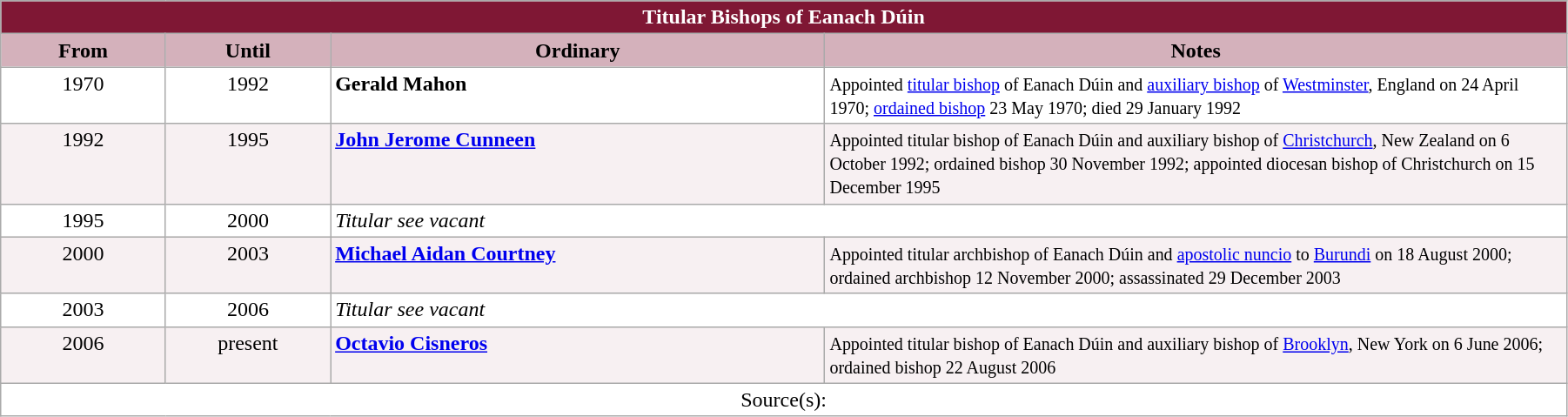<table class="wikitable" style="width:95%;" border="1" cellpadding="2">
<tr>
<th colspan="4" style="background-color: #7F1734; color: white;">Titular Bishops of Eanach Dúin</th>
</tr>
<tr align=top>
<th style="background-color: #D4B1BB; width: 10%;">From</th>
<th style="background-color: #D4B1BB; width: 10%;">Until</th>
<th style="background-color: #D4B1BB; width: 30%;">Ordinary</th>
<th style="background-color: #D4B1BB; width: 45%;">Notes</th>
</tr>
<tr valign=top bgcolor="white">
<td align=center>1970</td>
<td align=center>1992</td>
<td><strong>Gerald Mahon</strong></td>
<td><small>Appointed <a href='#'>titular bishop</a> of Eanach Dúin and <a href='#'>auxiliary bishop</a> of <a href='#'>Westminster</a>, England on 24 April 1970; <a href='#'>ordained bishop</a> 23 May 1970; died 29 January 1992</small></td>
</tr>
<tr valign=top bgcolor="#F7F0F2">
<td align=center>1992</td>
<td align=center>1995</td>
<td><strong><a href='#'>John Jerome Cunneen</a></strong></td>
<td><small>Appointed titular bishop of Eanach Dúin and auxiliary bishop of <a href='#'>Christchurch</a>, New Zealand on 6 October 1992; ordained bishop 30 November 1992; appointed diocesan bishop of Christchurch on 15 December 1995</small></td>
</tr>
<tr valign=top bgcolor="white">
<td align=center>1995</td>
<td align=center>2000</td>
<td colspan=2><em>Titular see vacant</em></td>
</tr>
<tr valign=top bgcolor="#F7F0F2">
<td align=center>2000</td>
<td align=center>2003</td>
<td><strong><a href='#'>Michael Aidan Courtney</a></strong></td>
<td><small>Appointed titular archbishop of Eanach Dúin and <a href='#'>apostolic nuncio</a> to <a href='#'>Burundi</a> on 18 August 2000; ordained archbishop 12 November 2000; assassinated 29 December 2003</small></td>
</tr>
<tr valign=top bgcolor="white">
<td align=center>2003</td>
<td align=center>2006</td>
<td colspan=2><em>Titular see vacant</em></td>
</tr>
<tr valign=top bgcolor="#F7F0F2">
<td align=center>2006</td>
<td align=center>present</td>
<td><strong><a href='#'>Octavio Cisneros</a></strong></td>
<td><small>Appointed titular bishop of Eanach Dúin and auxiliary bishop of <a href='#'>Brooklyn</a>, New York on 6 June 2006; ordained bishop 22 August 2006</small></td>
</tr>
<tr valign=top bgcolor="white">
<td colspan="4" style="text-align: center;">Source(s):</td>
</tr>
</table>
